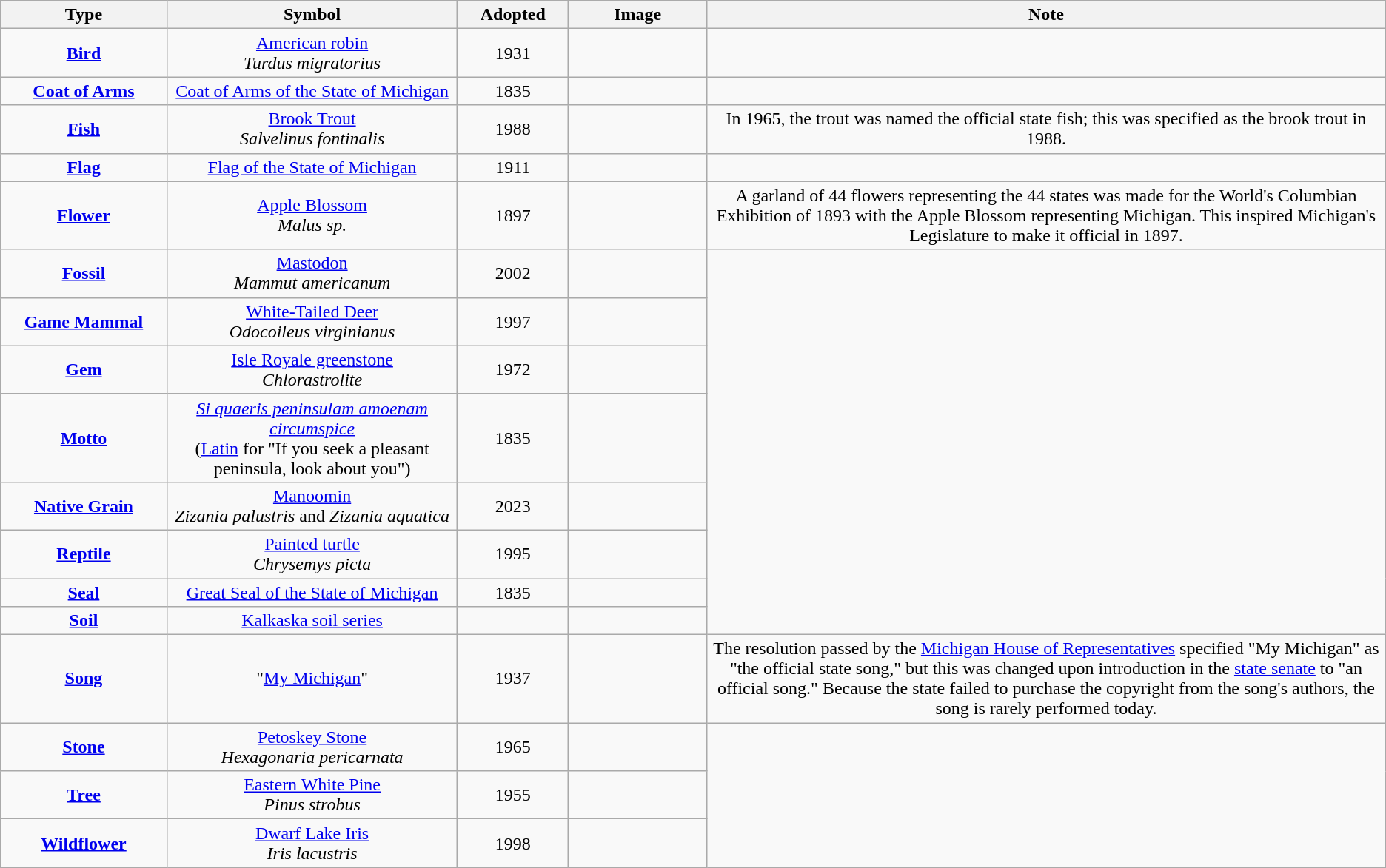<table class="wikitable sortable" style="text-align:center;">
<tr>
<th width=12%>Type</th>
<th width=21%>Symbol</th>
<th width=8%>Adopted</th>
<th width=10% class=unsortable>Image</th>
<th>Note</th>
</tr>
<tr>
<td><strong><a href='#'>Bird</a></strong></td>
<td><a href='#'>American robin</a> <br> <em>Turdus migratorius</em></td>
<td align="center">1931</td>
<td align="center"></td>
<td></td>
</tr>
<tr>
<td><strong><a href='#'>Coat of Arms</a></strong></td>
<td><a href='#'>Coat of Arms of the State of Michigan</a></td>
<td>1835</td>
<td></td>
</tr>
<tr>
<td><strong><a href='#'>Fish</a></strong></td>
<td><a href='#'>Brook Trout</a> <br> <em>Salvelinus fontinalis</em></td>
<td>1988</td>
<td></td>
<td>In 1965, the trout was named the official state fish; this was specified as the brook trout in 1988.</td>
</tr>
<tr>
<td><strong><a href='#'>Flag</a></strong></td>
<td><a href='#'>Flag of the State of Michigan</a></td>
<td>1911</td>
<td></td>
</tr>
<tr>
<td><strong><a href='#'>Flower</a></strong></td>
<td><a href='#'>Apple Blossom</a> <br> <em>Malus sp.</em></td>
<td>1897</td>
<td></td>
<td>A garland of 44 flowers representing the 44 states was made for the World's Columbian Exhibition of 1893 with the Apple Blossom representing Michigan. This inspired Michigan's Legislature to make it official in 1897.</td>
</tr>
<tr>
<td><strong><a href='#'>Fossil</a></strong></td>
<td><a href='#'>Mastodon</a> <br> <em>Mammut americanum</em></td>
<td>2002</td>
<td></td>
</tr>
<tr>
<td><strong><a href='#'>Game Mammal</a></strong></td>
<td><a href='#'>White-Tailed Deer</a> <br> <em>Odocoileus virginianus</em></td>
<td>1997</td>
<td></td>
</tr>
<tr>
<td><strong><a href='#'>Gem</a></strong></td>
<td><a href='#'>Isle Royale greenstone</a> <br> <em>Chlorastrolite</em></td>
<td>1972</td>
<td></td>
</tr>
<tr>
<td><strong><a href='#'>Motto</a></strong></td>
<td><em><a href='#'>Si quaeris peninsulam amoenam circumspice</a></em><br>(<a href='#'>Latin</a> for "If you seek a pleasant peninsula, look about you") </td>
<td>1835</td>
<td></td>
</tr>
<tr>
<td><strong><a href='#'>Native Grain</a></strong></td>
<td><a href='#'>Manoomin</a> <br> <em>Zizania palustris</em> and <em>Zizania aquatica</em></td>
<td>2023</td>
<td></td>
</tr>
<tr>
<td><strong><a href='#'>Reptile</a></strong></td>
<td><a href='#'>Painted turtle</a> <br> <em>Chrysemys picta</em></td>
<td>1995</td>
<td></td>
</tr>
<tr>
<td><strong><a href='#'>Seal</a></strong></td>
<td><a href='#'>Great Seal of the State of Michigan</a></td>
<td>1835</td>
<td></td>
</tr>
<tr>
<td><strong><a href='#'>Soil</a></strong></td>
<td><a href='#'>Kalkaska soil series</a></td>
<td></td>
<td></td>
</tr>
<tr>
<td><strong><a href='#'>Song</a></strong></td>
<td>"<a href='#'>My Michigan</a>"</td>
<td>1937</td>
<td></td>
<td>The resolution passed by the <a href='#'>Michigan House of Representatives</a> specified "My Michigan" as "the official state song," but this was changed upon introduction in the <a href='#'>state senate</a> to "an official song."  Because the state failed to purchase the copyright from the song's authors, the song is rarely performed today.</td>
</tr>
<tr>
<td><strong><a href='#'>Stone</a></strong></td>
<td><a href='#'>Petoskey Stone</a> <br> <em>Hexagonaria pericarnata</em></td>
<td>1965</td>
<td></td>
</tr>
<tr>
<td><strong><a href='#'>Tree</a></strong></td>
<td><a href='#'>Eastern White Pine</a> <br> <em>Pinus strobus</em></td>
<td>1955</td>
<td></td>
</tr>
<tr>
<td><strong><a href='#'>Wildflower</a></strong></td>
<td><a href='#'>Dwarf Lake Iris</a> <br> <em>Iris lacustris</em></td>
<td>1998</td>
<td></td>
</tr>
</table>
